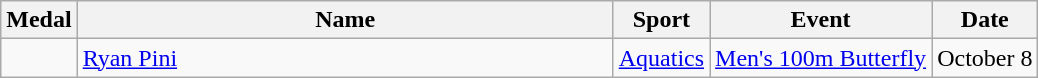<table class="wikitable sortable">
<tr>
<th>Medal</th>
<th width=350px>Name</th>
<th>Sport</th>
<th>Event</th>
<th>Date</th>
</tr>
<tr>
<td></td>
<td><a href='#'>Ryan Pini</a></td>
<td><a href='#'>Aquatics</a></td>
<td><a href='#'>Men's 100m Butterfly</a></td>
<td>October 8</td>
</tr>
</table>
